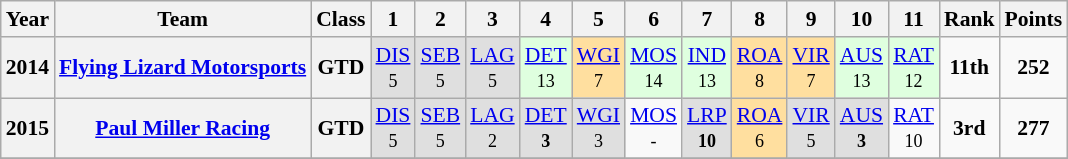<table class="wikitable" style="text-align:center; font-size:90%">
<tr>
<th>Year</th>
<th>Team</th>
<th>Class</th>
<th>1</th>
<th>2</th>
<th>3</th>
<th>4</th>
<th>5</th>
<th>6</th>
<th>7</th>
<th>8</th>
<th>9</th>
<th>10</th>
<th>11</th>
<th>Rank</th>
<th>Points</th>
</tr>
<tr>
<th>2014</th>
<th><a href='#'>Flying Lizard Motorsports</a></th>
<th>GTD</th>
<td style="background:#DFDFDF;"><a href='#'>DIS</a> <br><small>5</small></td>
<td style="background:#DFDFDF;"><a href='#'>SEB</a> <br><small>5</small></td>
<td style="background:#DFDFDF;"><a href='#'>LAG</a> <br><small>5</small></td>
<td style="background:#DFFFDF;"><a href='#'>DET</a> <br><small>13</small></td>
<td style="background:#FFDF9F;"><a href='#'>WGI</a><br><small>7</small></td>
<td style="background:#DFFFDF;"><a href='#'>MOS</a><br><small>14</small></td>
<td style="background:#DFFFDF;"><a href='#'>IND</a> <br><small>13</small></td>
<td style="background:#FFDF9F;"><a href='#'>ROA</a> <br><small>8</small></td>
<td style="background:#FFDF9F;"><a href='#'>VIR</a><br><small>7</small></td>
<td style="background:#DFFFDF;"><a href='#'>AUS</a> <br><small>13</small></td>
<td style="background:#DFFFDF;"><a href='#'>RAT</a> <br><small>12</small></td>
<td><strong>11th</strong></td>
<td><strong>252</strong></td>
</tr>
<tr>
<th>2015</th>
<th><a href='#'>Paul Miller Racing</a></th>
<th>GTD</th>
<td style="background:#DFDFDF;"><a href='#'>DIS</a> <br><small>5</small></td>
<td style="background:#DFDFDF;"><a href='#'>SEB</a> <br><small>5</small></td>
<td style="background:#DFDFDF;"><a href='#'>LAG</a> <br><small>2</small></td>
<td style="background:#DFDFDF;"><a href='#'>DET</a> <br><small><strong>3</strong></small></td>
<td style="background:#DFDFDF;"><a href='#'>WGI</a><br><small>3</small></td>
<td><a href='#'>MOS</a><br><small> - </small></td>
<td style="background:#DFDFDF;"><a href='#'>LRP</a> <br><small><strong>10</strong></small></td>
<td style="background:#FFDF9F;"><a href='#'>ROA</a> <br><small>6</small></td>
<td style="background:#DFDFDF;"><a href='#'>VIR</a><br><small>5</small></td>
<td style="background:#DFDFDF;"><a href='#'>AUS</a> <br><small><strong>3</strong></small></td>
<td><a href='#'>RAT</a> <br><small>10</small></td>
<td><strong>3rd</strong></td>
<td><strong>277</strong></td>
</tr>
<tr>
</tr>
</table>
